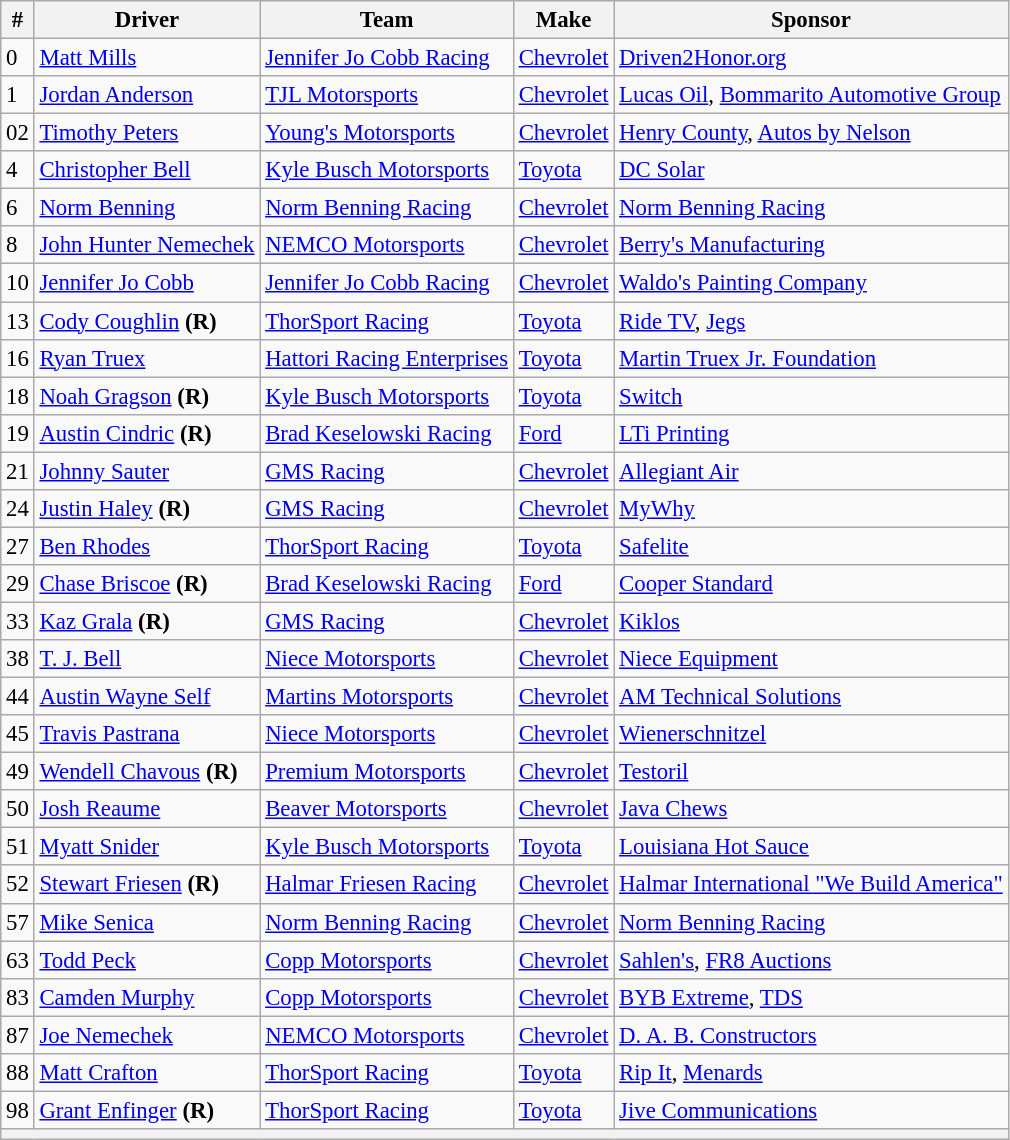<table class="wikitable" style="font-size:95%">
<tr>
<th>#</th>
<th>Driver</th>
<th>Team</th>
<th>Make</th>
<th>Sponsor</th>
</tr>
<tr>
<td>0</td>
<td><a href='#'>Matt Mills</a></td>
<td><a href='#'>Jennifer Jo Cobb Racing</a></td>
<td><a href='#'>Chevrolet</a></td>
<td><a href='#'>Driven2Honor.org</a></td>
</tr>
<tr>
<td>1</td>
<td><a href='#'>Jordan Anderson</a></td>
<td><a href='#'>TJL Motorsports</a></td>
<td><a href='#'>Chevrolet</a></td>
<td><a href='#'>Lucas Oil</a>, <a href='#'>Bommarito Automotive Group</a></td>
</tr>
<tr>
<td>02</td>
<td><a href='#'>Timothy Peters</a></td>
<td><a href='#'>Young's Motorsports</a></td>
<td><a href='#'>Chevrolet</a></td>
<td><a href='#'>Henry County</a>, <a href='#'>Autos by Nelson</a></td>
</tr>
<tr>
<td>4</td>
<td><a href='#'>Christopher Bell</a></td>
<td><a href='#'>Kyle Busch Motorsports</a></td>
<td><a href='#'>Toyota</a></td>
<td><a href='#'>DC Solar</a></td>
</tr>
<tr>
<td>6</td>
<td><a href='#'>Norm Benning</a></td>
<td><a href='#'>Norm Benning Racing</a></td>
<td><a href='#'>Chevrolet</a></td>
<td><a href='#'>Norm Benning Racing</a></td>
</tr>
<tr>
<td>8</td>
<td><a href='#'>John Hunter Nemechek</a></td>
<td><a href='#'>NEMCO Motorsports</a></td>
<td><a href='#'>Chevrolet</a></td>
<td><a href='#'>Berry's Manufacturing</a></td>
</tr>
<tr>
<td>10</td>
<td><a href='#'>Jennifer Jo Cobb</a></td>
<td><a href='#'>Jennifer Jo Cobb Racing</a></td>
<td><a href='#'>Chevrolet</a></td>
<td><a href='#'>Waldo's Painting Company</a></td>
</tr>
<tr>
<td>13</td>
<td><a href='#'>Cody Coughlin</a> <strong>(R)</strong></td>
<td><a href='#'>ThorSport Racing</a></td>
<td><a href='#'>Toyota</a></td>
<td><a href='#'>Ride TV</a>, <a href='#'>Jegs</a></td>
</tr>
<tr>
<td>16</td>
<td><a href='#'>Ryan Truex</a></td>
<td><a href='#'>Hattori Racing Enterprises</a></td>
<td><a href='#'>Toyota</a></td>
<td><a href='#'>Martin Truex Jr. Foundation</a></td>
</tr>
<tr>
<td>18</td>
<td><a href='#'>Noah Gragson</a> <strong>(R)</strong></td>
<td><a href='#'>Kyle Busch Motorsports</a></td>
<td><a href='#'>Toyota</a></td>
<td><a href='#'>Switch</a></td>
</tr>
<tr>
<td>19</td>
<td><a href='#'>Austin Cindric</a> <strong>(R)</strong></td>
<td><a href='#'>Brad Keselowski Racing</a></td>
<td><a href='#'>Ford</a></td>
<td><a href='#'>LTi Printing</a></td>
</tr>
<tr>
<td>21</td>
<td><a href='#'>Johnny Sauter</a></td>
<td><a href='#'>GMS Racing</a></td>
<td><a href='#'>Chevrolet</a></td>
<td><a href='#'>Allegiant Air</a></td>
</tr>
<tr>
<td>24</td>
<td><a href='#'>Justin Haley</a> <strong>(R)</strong></td>
<td><a href='#'>GMS Racing</a></td>
<td><a href='#'>Chevrolet</a></td>
<td><a href='#'>MyWhy</a></td>
</tr>
<tr>
<td>27</td>
<td><a href='#'>Ben Rhodes</a></td>
<td><a href='#'>ThorSport Racing</a></td>
<td><a href='#'>Toyota</a></td>
<td><a href='#'>Safelite</a></td>
</tr>
<tr>
<td>29</td>
<td><a href='#'>Chase Briscoe</a> <strong>(R)</strong></td>
<td><a href='#'>Brad Keselowski Racing</a></td>
<td><a href='#'>Ford</a></td>
<td><a href='#'>Cooper Standard</a></td>
</tr>
<tr>
<td>33</td>
<td><a href='#'>Kaz Grala</a> <strong>(R)</strong></td>
<td><a href='#'>GMS Racing</a></td>
<td><a href='#'>Chevrolet</a></td>
<td><a href='#'>Kiklos</a></td>
</tr>
<tr>
<td>38</td>
<td><a href='#'>T. J. Bell</a></td>
<td><a href='#'>Niece Motorsports</a></td>
<td><a href='#'>Chevrolet</a></td>
<td><a href='#'>Niece Equipment</a></td>
</tr>
<tr>
<td>44</td>
<td><a href='#'>Austin Wayne Self</a></td>
<td><a href='#'>Martins Motorsports</a></td>
<td><a href='#'>Chevrolet</a></td>
<td><a href='#'>AM Technical Solutions</a></td>
</tr>
<tr>
<td>45</td>
<td><a href='#'>Travis Pastrana</a></td>
<td><a href='#'>Niece Motorsports</a></td>
<td><a href='#'>Chevrolet</a></td>
<td><a href='#'>Wienerschnitzel</a></td>
</tr>
<tr>
<td>49</td>
<td><a href='#'>Wendell Chavous</a> <strong>(R)</strong></td>
<td><a href='#'>Premium Motorsports</a></td>
<td><a href='#'>Chevrolet</a></td>
<td><a href='#'>Testoril</a></td>
</tr>
<tr>
<td>50</td>
<td><a href='#'>Josh Reaume</a></td>
<td><a href='#'>Beaver Motorsports</a></td>
<td><a href='#'>Chevrolet</a></td>
<td><a href='#'>Java Chews</a></td>
</tr>
<tr>
<td>51</td>
<td><a href='#'>Myatt Snider</a></td>
<td><a href='#'>Kyle Busch Motorsports</a></td>
<td><a href='#'>Toyota</a></td>
<td><a href='#'>Louisiana Hot Sauce</a></td>
</tr>
<tr>
<td>52</td>
<td><a href='#'>Stewart Friesen</a> <strong>(R)</strong></td>
<td><a href='#'>Halmar Friesen Racing</a></td>
<td><a href='#'>Chevrolet</a></td>
<td><a href='#'>Halmar International "We Build America"</a></td>
</tr>
<tr>
<td>57</td>
<td><a href='#'>Mike Senica</a></td>
<td><a href='#'>Norm Benning Racing</a></td>
<td><a href='#'>Chevrolet</a></td>
<td><a href='#'>Norm Benning Racing</a></td>
</tr>
<tr>
<td>63</td>
<td><a href='#'>Todd Peck</a></td>
<td><a href='#'>Copp Motorsports</a></td>
<td><a href='#'>Chevrolet</a></td>
<td><a href='#'>Sahlen's</a>, <a href='#'>FR8 Auctions</a></td>
</tr>
<tr>
<td>83</td>
<td><a href='#'>Camden Murphy</a></td>
<td><a href='#'>Copp Motorsports</a></td>
<td><a href='#'>Chevrolet</a></td>
<td><a href='#'>BYB Extreme</a>, <a href='#'>TDS</a></td>
</tr>
<tr>
<td>87</td>
<td><a href='#'>Joe Nemechek</a></td>
<td><a href='#'>NEMCO Motorsports</a></td>
<td><a href='#'>Chevrolet</a></td>
<td><a href='#'>D. A. B. Constructors</a></td>
</tr>
<tr>
<td>88</td>
<td><a href='#'>Matt Crafton</a></td>
<td><a href='#'>ThorSport Racing</a></td>
<td><a href='#'>Toyota</a></td>
<td><a href='#'>Rip It</a>, <a href='#'>Menards</a></td>
</tr>
<tr>
<td>98</td>
<td><a href='#'>Grant Enfinger</a> <strong>(R)</strong></td>
<td><a href='#'>ThorSport Racing</a></td>
<td><a href='#'>Toyota</a></td>
<td><a href='#'>Jive Communications</a></td>
</tr>
<tr>
<th colspan="5"></th>
</tr>
</table>
